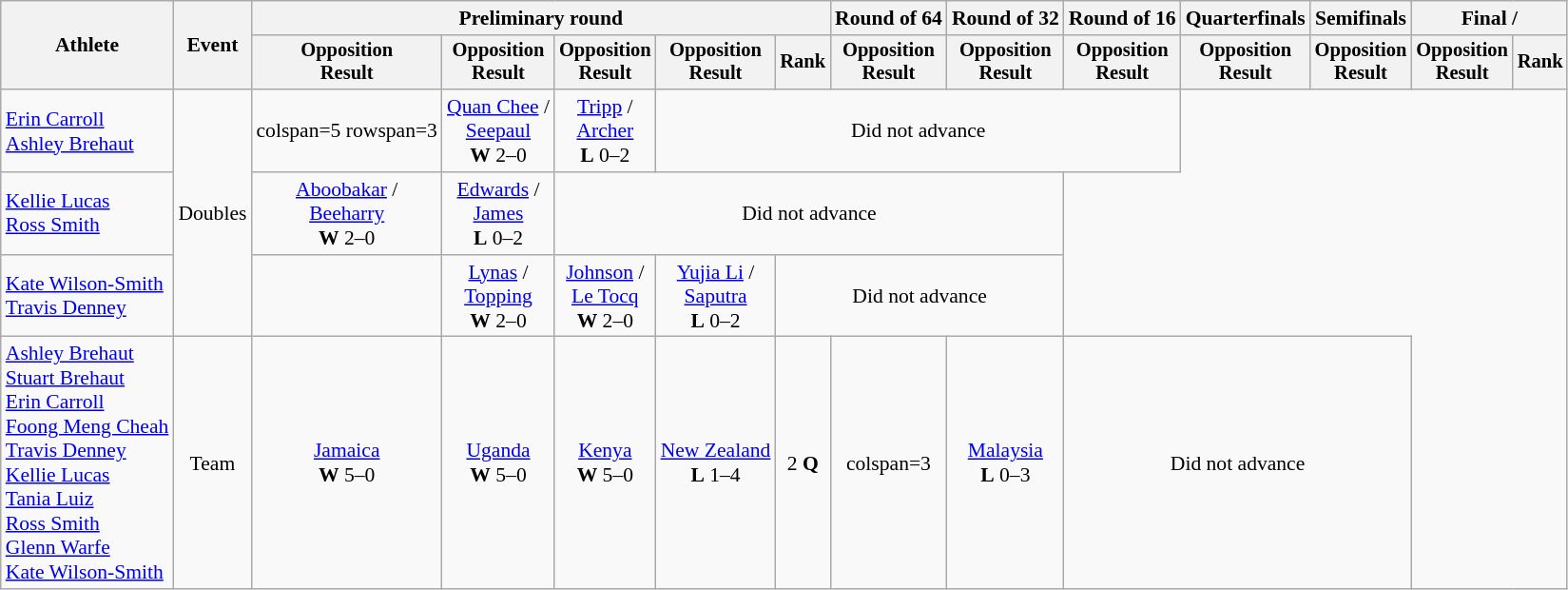<table class="wikitable" style="font-size:90%;text-align:center">
<tr>
<th rowspan=2>Athlete</th>
<th rowspan=2>Event</th>
<th colspan=5>Preliminary round</th>
<th>Round of 64</th>
<th>Round of 32</th>
<th>Round of 16</th>
<th>Quarterfinals</th>
<th>Semifinals</th>
<th colspan=2>Final / </th>
</tr>
<tr style="font-size:95%">
<th>Opposition<br>Result</th>
<th>Opposition<br>Result</th>
<th>Opposition<br>Result</th>
<th>Opposition<br>Result</th>
<th>Rank</th>
<th>Opposition<br>Result</th>
<th>Opposition<br>Result</th>
<th>Opposition<br>Result</th>
<th>Opposition<br>Result</th>
<th>Opposition<br>Result</th>
<th>Opposition<br>Result</th>
<th>Rank</th>
</tr>
<tr>
<td align=left><a href='#'>Erin Carroll</a><br><a href='#'>Ashley Brehaut</a></td>
<td rowspan=3>Doubles</td>
<td>colspan=5 rowspan=3 </td>
<td> <a href='#'>Quan Chee</a> /<br> <a href='#'>Seepaul</a> <br> <strong>W</strong> 2–0</td>
<td> <a href='#'>Tripp</a> /<br> <a href='#'>Archer</a> <br> <strong>L</strong> 0–2</td>
<td colspan=5>Did not advance</td>
</tr>
<tr>
<td align=left><a href='#'>Kellie Lucas</a><br><a href='#'>Ross Smith</a></td>
<td> <a href='#'>Aboobakar</a> /<br> <a href='#'>Beeharry</a> <br> <strong>W</strong> 2–0</td>
<td> <a href='#'>Edwards</a> /<br><a href='#'>James</a> <br> <strong>L</strong> 0–2</td>
<td colspan=5>Did not advance</td>
</tr>
<tr>
<td align=left><a href='#'>Kate Wilson-Smith</a><br><a href='#'>Travis Denney</a></td>
<td></td>
<td> <a href='#'>Lynas</a> /<br> <a href='#'>Topping</a> <br> <strong>W</strong> 2–0</td>
<td> <a href='#'>Johnson</a> /<br> <a href='#'>Le Tocq</a> <br> <strong>W</strong> 2–0</td>
<td> <a href='#'>Yujia Li</a> /<br> <a href='#'>Saputra</a> <br> <strong>L</strong> 0–2</td>
<td colspan=3>Did not advance</td>
</tr>
<tr>
<td align=left><a href='#'>Ashley Brehaut</a><br><a href='#'>Stuart Brehaut</a><br><a href='#'>Erin Carroll</a><br><a href='#'>Foong Meng Cheah</a><br><a href='#'>Travis Denney</a><br><a href='#'>Kellie Lucas</a><br><a href='#'>Tania Luiz</a><br><a href='#'>Ross Smith</a><br><a href='#'>Glenn Warfe</a><br><a href='#'>Kate Wilson-Smith</a></td>
<td>Team</td>
<td> <a href='#'>Jamaica</a><br><strong>W</strong> 5–0</td>
<td> <a href='#'>Uganda</a><br><strong>W</strong> 5–0</td>
<td> <a href='#'>Kenya</a><br><strong>W</strong> 5–0</td>
<td> <a href='#'>New Zealand</a><br><strong>L</strong> 1–4</td>
<td>2 <strong>Q</strong></td>
<td>colspan=3 </td>
<td> <a href='#'>Malaysia</a><br><strong>L</strong> 0–3</td>
<td colspan=3>Did not advance</td>
</tr>
</table>
